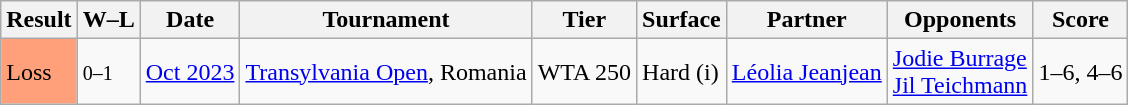<table class="sortable wikitable">
<tr>
<th>Result</th>
<th class="unsortable">W–L</th>
<th>Date</th>
<th>Tournament</th>
<th>Tier</th>
<th>Surface</th>
<th>Partner</th>
<th>Opponents</th>
<th class="unsortable">Score</th>
</tr>
<tr>
<td bgcolor=FFA07A>Loss</td>
<td><small>0–1</small></td>
<td><a href='#'>Oct 2023</a></td>
<td><a href='#'>Transylvania Open</a>, Romania</td>
<td>WTA 250</td>
<td>Hard (i)</td>
<td> <a href='#'>Léolia Jeanjean</a></td>
<td> <a href='#'>Jodie Burrage</a> <br>  <a href='#'>Jil Teichmann</a></td>
<td>1–6, 4–6</td>
</tr>
</table>
